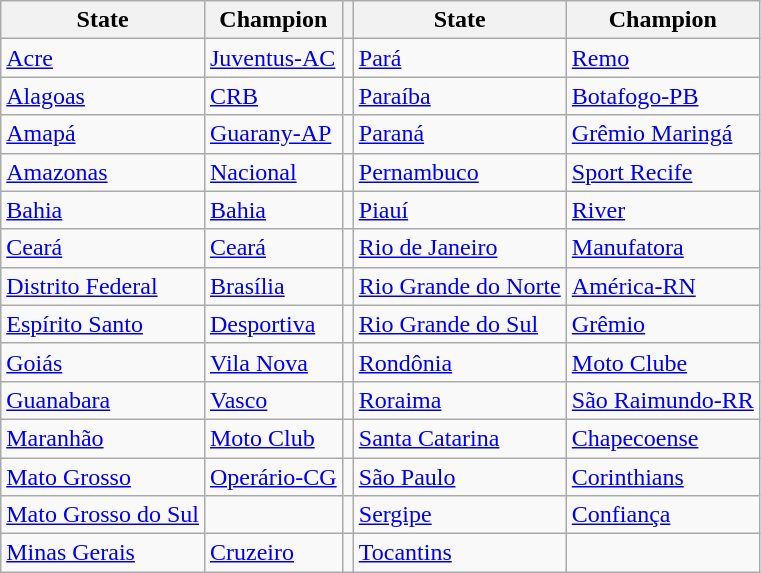<table class="wikitable">
<tr>
<th>State</th>
<th>Champion</th>
<th></th>
<th>State</th>
<th>Champion</th>
</tr>
<tr>
<td><a href='#'>Acre</a></td>
<td><a href='#'>Juventus-AC</a></td>
<td></td>
<td><a href='#'>Pará</a></td>
<td><a href='#'>Remo</a></td>
</tr>
<tr>
<td><a href='#'>Alagoas</a></td>
<td><a href='#'>CRB</a></td>
<td></td>
<td><a href='#'>Paraíba</a></td>
<td><a href='#'>Botafogo-PB</a></td>
</tr>
<tr>
<td><a href='#'>Amapá</a></td>
<td><a href='#'>Guarany-AP</a></td>
<td></td>
<td><a href='#'>Paraná</a></td>
<td><a href='#'>Grêmio Maringá</a></td>
</tr>
<tr>
<td><a href='#'>Amazonas</a></td>
<td><a href='#'>Nacional</a></td>
<td></td>
<td><a href='#'>Pernambuco</a></td>
<td><a href='#'>Sport Recife</a></td>
</tr>
<tr>
<td><a href='#'>Bahia</a></td>
<td><a href='#'>Bahia</a></td>
<td></td>
<td><a href='#'>Piauí</a></td>
<td><a href='#'>River</a></td>
</tr>
<tr>
<td><a href='#'>Ceará</a></td>
<td><a href='#'>Ceará</a></td>
<td></td>
<td><a href='#'>Rio de Janeiro</a></td>
<td><a href='#'>Manufatora</a></td>
</tr>
<tr>
<td><a href='#'>Distrito Federal</a></td>
<td><a href='#'>Brasília</a></td>
<td></td>
<td><a href='#'>Rio Grande do Norte</a></td>
<td><a href='#'>América-RN</a></td>
</tr>
<tr>
<td><a href='#'>Espírito Santo</a></td>
<td><a href='#'>Desportiva</a></td>
<td></td>
<td><a href='#'>Rio Grande do Sul</a></td>
<td><a href='#'>Grêmio</a></td>
</tr>
<tr>
<td><a href='#'>Goiás</a></td>
<td><a href='#'>Vila Nova</a></td>
<td></td>
<td><a href='#'>Rondônia</a></td>
<td><a href='#'>Moto Clube</a></td>
</tr>
<tr>
<td><a href='#'>Guanabara</a></td>
<td><a href='#'>Vasco</a></td>
<td></td>
<td><a href='#'>Roraima</a></td>
<td><a href='#'>São Raimundo-RR</a></td>
</tr>
<tr>
<td><a href='#'>Maranhão</a></td>
<td><a href='#'>Moto Club</a></td>
<td></td>
<td><a href='#'>Santa Catarina</a></td>
<td><a href='#'>Chapecoense</a></td>
</tr>
<tr>
<td><a href='#'>Mato Grosso</a></td>
<td><a href='#'>Operário-CG</a></td>
<td></td>
<td><a href='#'>São Paulo</a></td>
<td><a href='#'>Corinthians</a></td>
</tr>
<tr>
<td><a href='#'>Mato Grosso do Sul</a></td>
<td></td>
<td></td>
<td><a href='#'>Sergipe</a></td>
<td><a href='#'>Confiança</a></td>
</tr>
<tr>
<td><a href='#'>Minas Gerais</a></td>
<td><a href='#'>Cruzeiro</a></td>
<td></td>
<td><a href='#'>Tocantins</a></td>
<td></td>
</tr>
</table>
